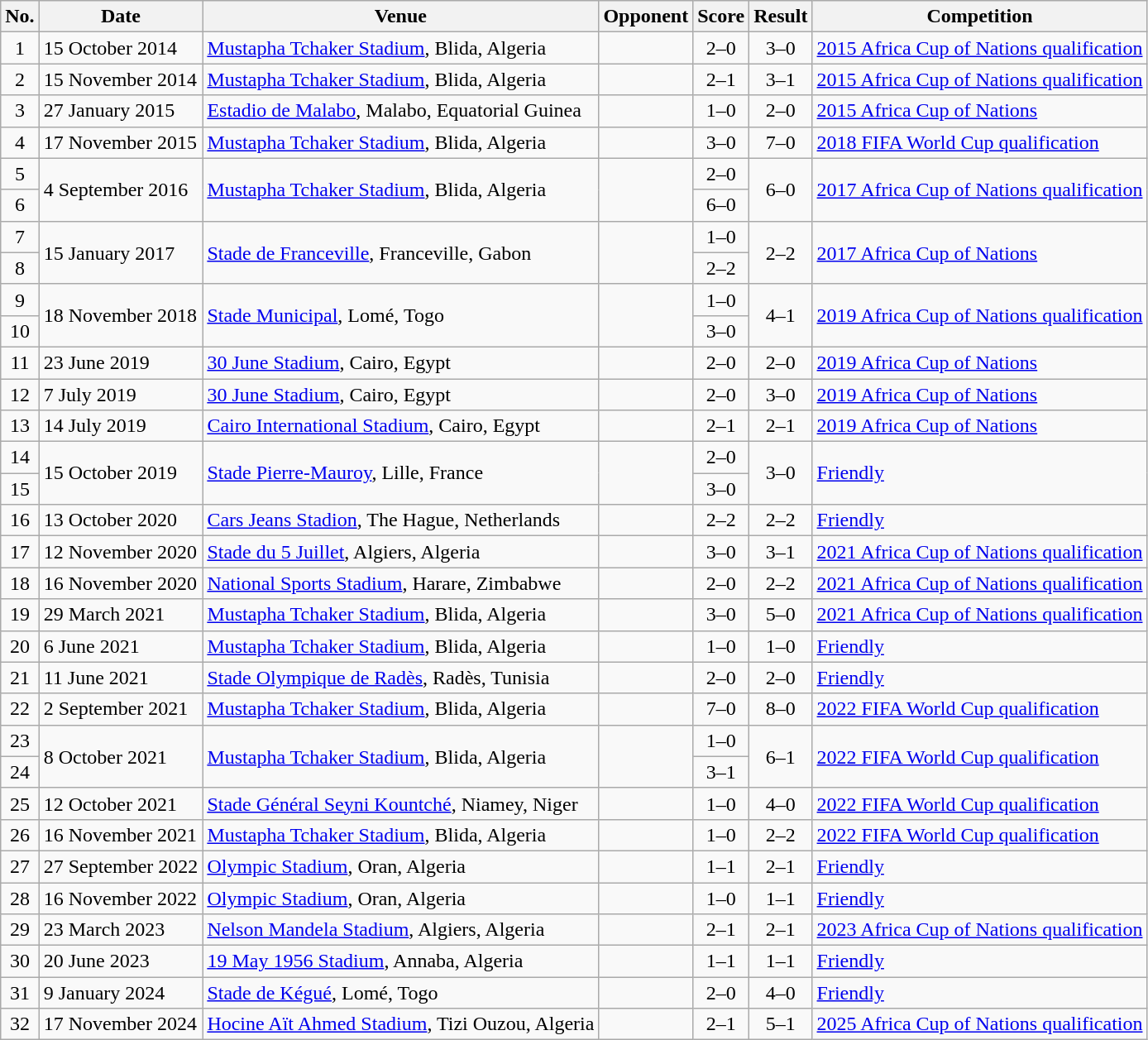<table class="wikitable sortable">
<tr>
<th scope="col">No.</th>
<th scope="col">Date</th>
<th scope="col">Venue</th>
<th scope="col">Opponent</th>
<th scope="col">Score</th>
<th scope="col">Result</th>
<th scope="col">Competition</th>
</tr>
<tr>
<td align="center">1</td>
<td>15 October 2014</td>
<td><a href='#'>Mustapha Tchaker Stadium</a>, Blida, Algeria</td>
<td></td>
<td align="center">2–0</td>
<td align="center">3–0</td>
<td><a href='#'>2015 Africa Cup of Nations qualification</a></td>
</tr>
<tr>
<td align="center">2</td>
<td>15 November 2014</td>
<td><a href='#'>Mustapha Tchaker Stadium</a>, Blida, Algeria</td>
<td></td>
<td align="center">2–1</td>
<td align="center">3–1</td>
<td><a href='#'>2015 Africa Cup of Nations qualification</a></td>
</tr>
<tr>
<td align="center">3</td>
<td>27 January 2015</td>
<td><a href='#'>Estadio de Malabo</a>, Malabo, Equatorial Guinea</td>
<td></td>
<td align="center">1–0</td>
<td align="center">2–0</td>
<td><a href='#'>2015 Africa Cup of Nations</a></td>
</tr>
<tr>
<td align="center">4</td>
<td>17 November 2015</td>
<td><a href='#'>Mustapha Tchaker Stadium</a>, Blida, Algeria</td>
<td></td>
<td align="center">3–0</td>
<td align="center">7–0</td>
<td><a href='#'>2018 FIFA World Cup qualification</a></td>
</tr>
<tr>
<td align="center">5</td>
<td rowspan="2">4 September 2016</td>
<td rowspan="2"><a href='#'>Mustapha Tchaker Stadium</a>, Blida, Algeria</td>
<td rowspan="2"></td>
<td align="center">2–0</td>
<td rowspan="2" align="center">6–0</td>
<td rowspan="2"><a href='#'>2017 Africa Cup of Nations qualification</a></td>
</tr>
<tr>
<td align="center">6</td>
<td align="center">6–0</td>
</tr>
<tr>
<td align="center">7</td>
<td rowspan="2">15 January 2017</td>
<td rowspan="2"><a href='#'>Stade de Franceville</a>, Franceville, Gabon</td>
<td rowspan="2"></td>
<td align="center">1–0</td>
<td rowspan="2" align="center">2–2</td>
<td rowspan="2"><a href='#'>2017 Africa Cup of Nations</a></td>
</tr>
<tr>
<td align="center">8</td>
<td align="center">2–2</td>
</tr>
<tr>
<td align="center">9</td>
<td rowspan="2">18 November 2018</td>
<td rowspan="2"><a href='#'>Stade Municipal</a>, Lomé, Togo</td>
<td rowspan="2"></td>
<td align="center">1–0</td>
<td rowspan="2" align="center">4–1</td>
<td rowspan="2"><a href='#'>2019 Africa Cup of Nations qualification</a></td>
</tr>
<tr>
<td align="center">10</td>
<td align="center">3–0</td>
</tr>
<tr>
<td align="center">11</td>
<td>23 June 2019</td>
<td><a href='#'>30 June Stadium</a>, Cairo, Egypt</td>
<td></td>
<td align="center">2–0</td>
<td align="center">2–0</td>
<td><a href='#'>2019 Africa Cup of Nations</a></td>
</tr>
<tr>
<td align="center">12</td>
<td>7 July 2019</td>
<td><a href='#'>30 June Stadium</a>, Cairo, Egypt</td>
<td></td>
<td align="center">2–0</td>
<td align="center">3–0</td>
<td><a href='#'>2019 Africa Cup of Nations</a></td>
</tr>
<tr>
<td align="center">13</td>
<td>14 July 2019</td>
<td><a href='#'>Cairo International Stadium</a>, Cairo, Egypt</td>
<td></td>
<td align="center">2–1</td>
<td align="center">2–1</td>
<td><a href='#'>2019 Africa Cup of Nations</a></td>
</tr>
<tr>
<td align="center">14</td>
<td rowspan="2">15 October 2019</td>
<td rowspan="2"><a href='#'>Stade Pierre-Mauroy</a>, Lille, France</td>
<td rowspan="2"></td>
<td align="center">2–0</td>
<td rowspan="2" align="center">3–0</td>
<td rowspan="2"><a href='#'>Friendly</a></td>
</tr>
<tr>
<td align="center">15</td>
<td align="center">3–0</td>
</tr>
<tr>
<td align="center">16</td>
<td>13 October 2020</td>
<td><a href='#'>Cars Jeans Stadion</a>, The Hague, Netherlands</td>
<td></td>
<td align="center">2–2</td>
<td align="center">2–2</td>
<td><a href='#'>Friendly</a></td>
</tr>
<tr>
<td align="center">17</td>
<td>12 November 2020</td>
<td><a href='#'>Stade du 5 Juillet</a>, Algiers, Algeria</td>
<td></td>
<td align="center">3–0</td>
<td align="center">3–1</td>
<td><a href='#'>2021 Africa Cup of Nations qualification</a></td>
</tr>
<tr>
<td align="center">18</td>
<td>16 November 2020</td>
<td><a href='#'>National Sports Stadium</a>, Harare, Zimbabwe</td>
<td></td>
<td align="center">2–0</td>
<td align="center">2–2</td>
<td><a href='#'>2021 Africa Cup of Nations qualification</a></td>
</tr>
<tr>
<td align="center">19</td>
<td>29 March 2021</td>
<td><a href='#'>Mustapha Tchaker Stadium</a>, Blida, Algeria</td>
<td></td>
<td align="center">3–0</td>
<td align="center">5–0</td>
<td><a href='#'>2021 Africa Cup of Nations qualification</a></td>
</tr>
<tr>
<td align="center">20</td>
<td>6 June 2021</td>
<td><a href='#'>Mustapha Tchaker Stadium</a>, Blida, Algeria</td>
<td></td>
<td align="center">1–0</td>
<td align="center">1–0</td>
<td><a href='#'>Friendly</a></td>
</tr>
<tr>
<td align="center">21</td>
<td>11 June 2021</td>
<td><a href='#'>Stade Olympique de Radès</a>, Radès, Tunisia</td>
<td></td>
<td align="center">2–0</td>
<td align="center">2–0</td>
<td><a href='#'>Friendly</a></td>
</tr>
<tr>
<td align="center">22</td>
<td>2 September 2021</td>
<td><a href='#'>Mustapha Tchaker Stadium</a>, Blida, Algeria</td>
<td></td>
<td align="center">7–0</td>
<td align="center">8–0</td>
<td><a href='#'>2022 FIFA World Cup qualification</a></td>
</tr>
<tr>
<td align="center">23</td>
<td rowspan="2">8 October 2021</td>
<td rowspan="2"><a href='#'>Mustapha Tchaker Stadium</a>, Blida, Algeria</td>
<td rowspan="2"></td>
<td align="center">1–0</td>
<td rowspan="2" align="center">6–1</td>
<td rowspan="2"><a href='#'>2022 FIFA World Cup qualification</a></td>
</tr>
<tr>
<td align="center">24</td>
<td align="center">3–1</td>
</tr>
<tr>
<td align="center">25</td>
<td>12 October 2021</td>
<td><a href='#'>Stade Général Seyni Kountché</a>, Niamey, Niger</td>
<td></td>
<td align="center">1–0</td>
<td align="center">4–0</td>
<td><a href='#'>2022 FIFA World Cup qualification</a></td>
</tr>
<tr>
<td align="center">26</td>
<td>16 November 2021</td>
<td><a href='#'>Mustapha Tchaker Stadium</a>, Blida, Algeria</td>
<td></td>
<td align="center">1–0</td>
<td align="center">2–2</td>
<td><a href='#'>2022 FIFA World Cup qualification</a></td>
</tr>
<tr>
<td align="center">27</td>
<td>27 September 2022</td>
<td><a href='#'>Olympic Stadium</a>, Oran, Algeria</td>
<td></td>
<td align="center">1–1</td>
<td align="center">2–1</td>
<td><a href='#'>Friendly</a></td>
</tr>
<tr>
<td align="center">28</td>
<td>16 November 2022</td>
<td><a href='#'>Olympic Stadium</a>, Oran, Algeria</td>
<td></td>
<td align="center">1–0</td>
<td align="center">1–1</td>
<td><a href='#'>Friendly</a></td>
</tr>
<tr>
<td align="center">29</td>
<td>23 March 2023</td>
<td><a href='#'>Nelson Mandela Stadium</a>, Algiers, Algeria</td>
<td></td>
<td align="center">2–1</td>
<td align="center">2–1</td>
<td><a href='#'>2023 Africa Cup of Nations qualification</a></td>
</tr>
<tr>
<td align="center">30</td>
<td>20 June 2023</td>
<td><a href='#'>19 May 1956 Stadium</a>, Annaba, Algeria</td>
<td></td>
<td align="center">1–1</td>
<td align="center">1–1</td>
<td><a href='#'>Friendly</a></td>
</tr>
<tr>
<td align="center">31</td>
<td>9 January 2024</td>
<td><a href='#'>Stade de Kégué</a>, Lomé, Togo</td>
<td></td>
<td align="center">2–0</td>
<td align="center">4–0</td>
<td><a href='#'>Friendly</a></td>
</tr>
<tr>
<td align="center">32</td>
<td>17 November 2024</td>
<td><a href='#'>Hocine Aït Ahmed Stadium</a>, Tizi Ouzou, Algeria</td>
<td></td>
<td align="center">2–1</td>
<td align="center">5–1</td>
<td><a href='#'>2025 Africa Cup of Nations qualification</a></td>
</tr>
</table>
